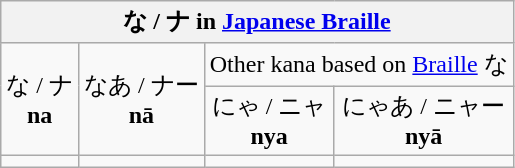<table class="wikitable nowrap" style="text-align:center">
<tr>
<th colspan=4>な / ナ in <a href='#'>Japanese Braille</a></th>
</tr>
<tr>
<td rowspan=2>な / ナ <br><strong>na</strong></td>
<td rowspan=2>なあ / ナー <br><strong>nā</strong></td>
<td colspan=2>Other kana based on <a href='#'>Braille</a> な</td>
</tr>
<tr>
<td>にゃ / ニャ <br><strong>nya</strong></td>
<td>にゃあ / ニャー <br><strong>nyā</strong></td>
</tr>
<tr>
<td></td>
<td></td>
<td></td>
<td></td>
</tr>
</table>
